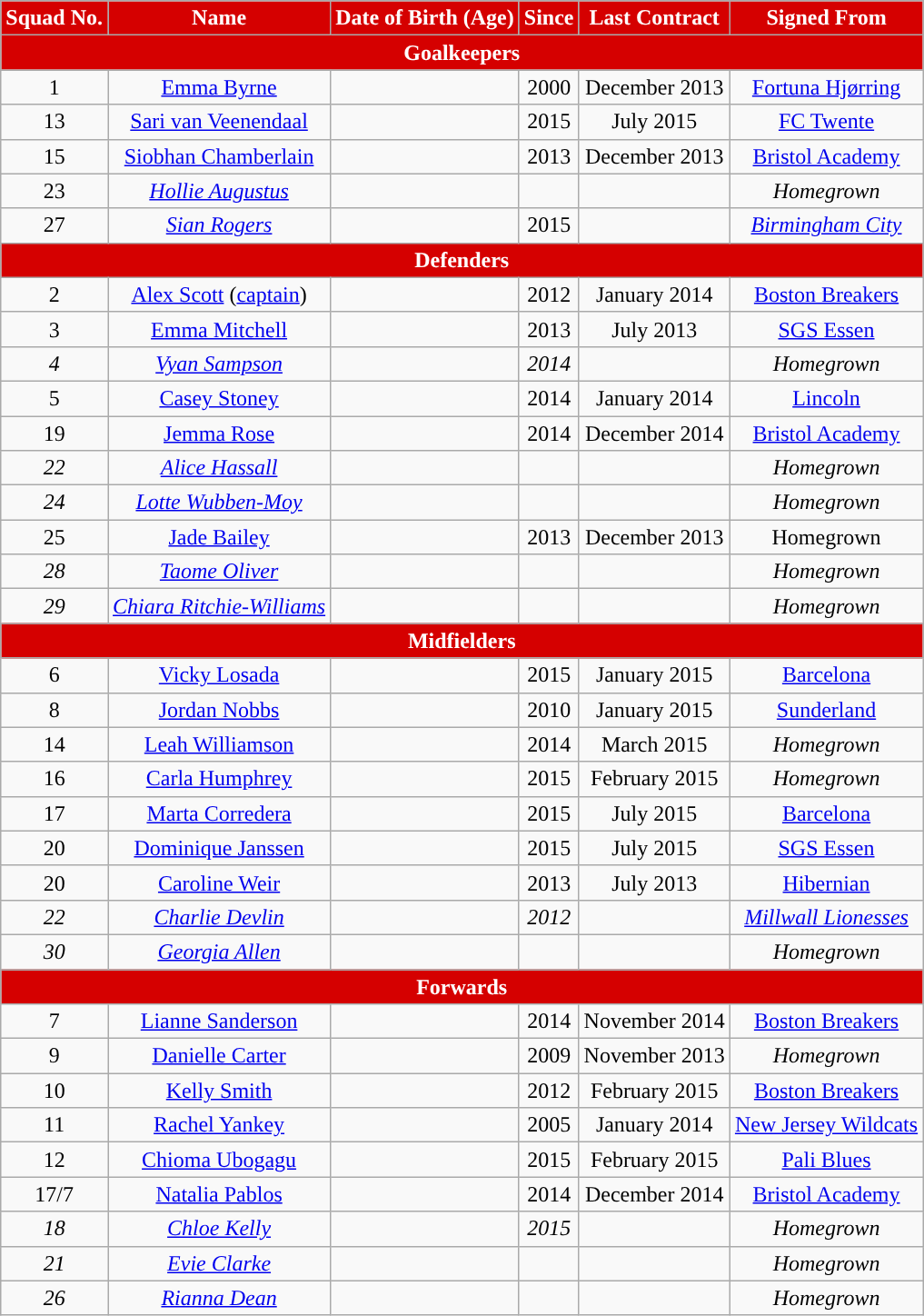<table class="wikitable" style="text-align:center; font-size:100%; ">
<tr>
<th style="background:#d50000; color:white; text-align:center;">Squad No.</th>
<th style="background:#d50000; color:white; text-align:center;">Name</th>
<th style="background:#d50000; color:white; text-align:center;">Date of Birth (Age)</th>
<th style="background:#d50000; color:white; text-align:center;">Since</th>
<th style="background:#d50000; color:white; text-align:center;">Last Contract</th>
<th style="background:#d50000; color:white; text-align:center;">Signed From</th>
</tr>
<tr>
<th colspan="6" style="background:#d50000; color:white; text-align:center">Goalkeepers</th>
</tr>
<tr>
<td>1</td>
<td> <a href='#'>Emma Byrne</a></td>
<td></td>
<td>2000</td>
<td>December 2013</td>
<td> <a href='#'>Fortuna Hjørring</a></td>
</tr>
<tr>
<td>13</td>
<td> <a href='#'>Sari van Veenendaal</a></td>
<td></td>
<td>2015</td>
<td>July 2015</td>
<td> <a href='#'>FC Twente</a></td>
</tr>
<tr>
<td>15</td>
<td><em></em> <a href='#'>Siobhan Chamberlain</a></td>
<td></td>
<td>2013</td>
<td>December 2013</td>
<td> <a href='#'>Bristol Academy</a></td>
</tr>
<tr>
<td>23</td>
<td><em> <a href='#'>Hollie Augustus</a></em></td>
<td></td>
<td></td>
<td></td>
<td><em>Homegrown</em></td>
</tr>
<tr>
<td>27</td>
<td><em> <a href='#'>Sian Rogers</a></em></td>
<td></td>
<td>2015</td>
<td></td>
<td> <em><a href='#'>Birmingham City</a></em></td>
</tr>
<tr>
<th colspan="6" style="background:#d50000; color:white; text-align:center">Defenders</th>
</tr>
<tr>
<td>2</td>
<td> <a href='#'>Alex Scott</a> (<a href='#'>captain</a>)</td>
<td></td>
<td>2012</td>
<td>January 2014</td>
<td> <a href='#'>Boston Breakers</a></td>
</tr>
<tr>
<td>3</td>
<td> <a href='#'>Emma Mitchell</a></td>
<td></td>
<td>2013</td>
<td>July 2013</td>
<td> <a href='#'>SGS Essen</a></td>
</tr>
<tr>
<td><em>4</em></td>
<td><em> <a href='#'>Vyan Sampson</a></em></td>
<td><em></em></td>
<td><em>2014</em></td>
<td></td>
<td><em>Homegrown</em></td>
</tr>
<tr>
<td>5</td>
<td> <a href='#'>Casey Stoney</a></td>
<td></td>
<td>2014</td>
<td>January 2014</td>
<td> <a href='#'>Lincoln</a></td>
</tr>
<tr>
<td>19</td>
<td> <a href='#'>Jemma Rose</a></td>
<td></td>
<td>2014</td>
<td>December 2014</td>
<td> <a href='#'>Bristol Academy</a></td>
</tr>
<tr>
<td><em>22</em></td>
<td><em> <a href='#'>Alice Hassall</a></em></td>
<td><em></em></td>
<td></td>
<td></td>
<td><em>Homegrown</em></td>
</tr>
<tr>
<td><em>24</em></td>
<td><em> <a href='#'>Lotte Wubben-Moy</a></em></td>
<td><em></em></td>
<td></td>
<td></td>
<td><em>Homegrown</em></td>
</tr>
<tr>
<td>25</td>
<td> <a href='#'>Jade Bailey</a></td>
<td></td>
<td>2013</td>
<td>December 2013</td>
<td>Homegrown</td>
</tr>
<tr>
<td><em>28</em></td>
<td><em> <a href='#'>Taome Oliver</a></em></td>
<td><em></em></td>
<td></td>
<td></td>
<td><em>Homegrown</em></td>
</tr>
<tr>
<td><em>29</em></td>
<td><em> <a href='#'>Chiara Ritchie-Williams</a></em></td>
<td><em></em></td>
<td></td>
<td></td>
<td><em>Homegrown</em></td>
</tr>
<tr>
<th colspan="6" style="background:#d50000; color:white; text-align:center">Midfielders</th>
</tr>
<tr>
<td>6</td>
<td> <a href='#'>Vicky Losada</a></td>
<td></td>
<td>2015</td>
<td>January 2015</td>
<td> <a href='#'>Barcelona</a></td>
</tr>
<tr>
<td>8</td>
<td> <a href='#'>Jordan Nobbs</a></td>
<td></td>
<td>2010</td>
<td>January 2015</td>
<td> <a href='#'>Sunderland</a></td>
</tr>
<tr>
<td>14</td>
<td> <a href='#'>Leah Williamson</a></td>
<td></td>
<td>2014</td>
<td>March 2015</td>
<td><em>Homegrown</em></td>
</tr>
<tr>
<td>16</td>
<td> <a href='#'>Carla Humphrey</a></td>
<td></td>
<td>2015</td>
<td>February 2015</td>
<td><em>Homegrown</em></td>
</tr>
<tr>
<td>17</td>
<td> <a href='#'>Marta Corredera</a></td>
<td></td>
<td>2015</td>
<td>July 2015</td>
<td> <a href='#'>Barcelona</a></td>
</tr>
<tr>
<td>20</td>
<td> <a href='#'>Dominique Janssen</a></td>
<td></td>
<td>2015</td>
<td>July 2015</td>
<td> <a href='#'>SGS Essen</a></td>
</tr>
<tr>
<td>20</td>
<td> <a href='#'>Caroline Weir</a></td>
<td></td>
<td>2013</td>
<td>July 2013</td>
<td> <a href='#'>Hibernian</a></td>
</tr>
<tr>
<td><em>22</em></td>
<td><em> <a href='#'>Charlie Devlin</a></em></td>
<td><em></em></td>
<td><em>2012</em></td>
<td></td>
<td><em> <a href='#'>Millwall Lionesses</a></em></td>
</tr>
<tr>
<td><em>30</em></td>
<td><em> <a href='#'>Georgia Allen</a></em></td>
<td><em></em></td>
<td></td>
<td></td>
<td><em>Homegrown</em></td>
</tr>
<tr>
<th colspan="6" style="background:#d50000; color:white; text-align:center">Forwards</th>
</tr>
<tr>
<td>7</td>
<td> <a href='#'>Lianne Sanderson</a></td>
<td><em></em></td>
<td>2014</td>
<td>November 2014</td>
<td> <a href='#'>Boston Breakers</a></td>
</tr>
<tr>
<td>9</td>
<td> <a href='#'>Danielle Carter</a></td>
<td></td>
<td>2009</td>
<td>November 2013</td>
<td><em>Homegrown</em></td>
</tr>
<tr>
<td>10</td>
<td> <a href='#'>Kelly Smith</a></td>
<td></td>
<td>2012</td>
<td>February 2015</td>
<td> <a href='#'>Boston Breakers</a></td>
</tr>
<tr>
<td>11</td>
<td> <a href='#'>Rachel Yankey</a></td>
<td></td>
<td>2005</td>
<td>January 2014</td>
<td> <a href='#'>New Jersey Wildcats</a></td>
</tr>
<tr>
<td>12</td>
<td> <a href='#'>Chioma Ubogagu</a></td>
<td></td>
<td>2015</td>
<td>February 2015</td>
<td> <a href='#'>Pali Blues</a></td>
</tr>
<tr>
<td>17/7</td>
<td> <a href='#'>Natalia Pablos</a></td>
<td></td>
<td>2014</td>
<td>December 2014</td>
<td> <a href='#'>Bristol Academy</a></td>
</tr>
<tr>
<td><em>18</em></td>
<td><em> <a href='#'>Chloe Kelly</a></em></td>
<td><em></em></td>
<td><em>2015</em></td>
<td></td>
<td><em>Homegrown</em></td>
</tr>
<tr>
<td><em>21</em></td>
<td><em> <a href='#'>Evie Clarke</a></em></td>
<td><em></em></td>
<td></td>
<td></td>
<td><em>Homegrown</em></td>
</tr>
<tr>
<td><em>26</em></td>
<td><em> <a href='#'>Rianna Dean</a></em></td>
<td><em></em></td>
<td></td>
<td></td>
<td><em>Homegrown</em></td>
</tr>
</table>
